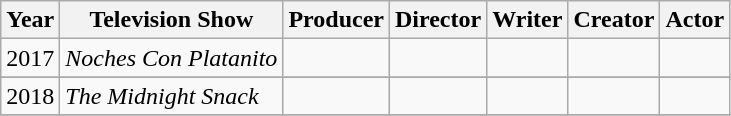<table class="wikitable">
<tr>
<th>Year</th>
<th>Television Show</th>
<th>Producer</th>
<th>Director</th>
<th>Writer</th>
<th>Creator</th>
<th>Actor</th>
</tr>
<tr>
<td>2017</td>
<td><em>Noches Con Platanito</em></td>
<td></td>
<td></td>
<td></td>
<td></td>
<td></td>
</tr>
<tr>
</tr>
<tr>
<td>2018</td>
<td><em>The Midnight Snack</em></td>
<td></td>
<td></td>
<td></td>
<td></td>
<td></td>
</tr>
<tr>
</tr>
</table>
